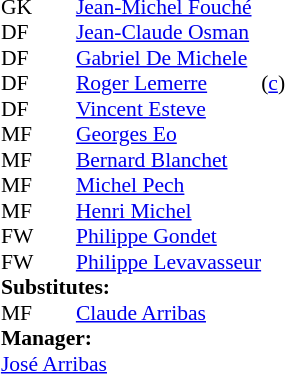<table style="font-size: 90%" cellspacing="0" cellpadding="0" align=center>
<tr>
<td colspan=4></td>
</tr>
<tr>
<th width=25></th>
<th width=25></th>
</tr>
<tr>
<td>GK</td>
<td><strong> </strong></td>
<td> <a href='#'>Jean-Michel Fouché</a></td>
</tr>
<tr>
<td>DF</td>
<td><strong> </strong></td>
<td> <a href='#'>Jean-Claude Osman</a></td>
</tr>
<tr>
<td>DF</td>
<td><strong> </strong></td>
<td> <a href='#'>Gabriel De Michele</a></td>
</tr>
<tr>
<td>DF</td>
<td><strong> </strong></td>
<td> <a href='#'>Roger Lemerre</a></td>
<td>(<a href='#'>c</a>)</td>
</tr>
<tr>
<td>DF</td>
<td><strong> </strong></td>
<td> <a href='#'>Vincent Esteve</a></td>
</tr>
<tr>
<td>MF</td>
<td><strong> </strong></td>
<td> <a href='#'>Georges Eo</a></td>
<td></td>
<td></td>
</tr>
<tr>
<td>MF</td>
<td><strong> </strong></td>
<td> <a href='#'>Bernard Blanchet</a></td>
</tr>
<tr>
<td>MF</td>
<td><strong> </strong></td>
<td> <a href='#'>Michel Pech</a></td>
</tr>
<tr>
<td>MF</td>
<td><strong> </strong></td>
<td> <a href='#'>Henri Michel</a></td>
</tr>
<tr>
<td>FW</td>
<td><strong> </strong></td>
<td> <a href='#'>Philippe Gondet</a></td>
</tr>
<tr>
<td>FW</td>
<td><strong> </strong></td>
<td> <a href='#'>Philippe Levavasseur</a></td>
</tr>
<tr>
<td colspan=3><strong>Substitutes:</strong></td>
</tr>
<tr>
<td>MF</td>
<td><strong> </strong></td>
<td> <a href='#'>Claude Arribas</a></td>
<td></td>
<td></td>
</tr>
<tr>
<td colspan=3><strong>Manager:</strong></td>
</tr>
<tr>
<td colspan=4> <a href='#'>José Arribas</a></td>
</tr>
</table>
